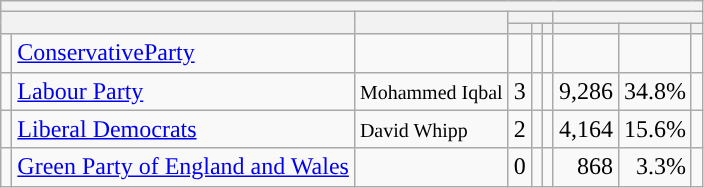<table class="wikitable sortable" style="text-align:center;">
<tr>
<th colspan="9"></th>
</tr>
<tr>
<th colspan="2" rowspan="2"></th>
<th rowspan="2"></th>
<th colspan="3"></th>
<th colspan="3"></th>
</tr>
<tr>
<th></th>
<th></th>
<th class="unsortable"></th>
<th></th>
<th></th>
<th class="unsortable"></th>
</tr>
<tr>
<td style="background:"></td>
<td style="text-align:left;"><a href='#'>ConservativeParty</a></td>
<td style="text-align:left;"></td>
<td style="text-align:right;"></td>
<td style="text-align:right;"></td>
<td data-sort-value=""></td>
<td style="text-align:right;"></td>
<td style="text-align:right;"></td>
<td></td>
</tr>
<tr>
<td style="background:"></td>
<td style="text-align:left;"><a href='#'>Labour Party</a></td>
<td style="text-align:left;"><small>Mohammed Iqbal</small></td>
<td style="text-align:right;">3</td>
<td style="text-align:right;"></td>
<td data-sort-value=""></td>
<td style="text-align:right;">9,286</td>
<td style="text-align:right;">34.8%</td>
<td></td>
</tr>
<tr>
<td style="background:"></td>
<td style="text-align:left;"><a href='#'>Liberal Democrats</a></td>
<td style="text-align:left;"><small>David Whipp</small></td>
<td style="text-align:right;">2</td>
<td style="text-align:right;"></td>
<td data-sort-value=""></td>
<td style="text-align:right;">4,164</td>
<td style="text-align:right;">15.6%</td>
<td></td>
</tr>
<tr>
<td style="background:"></td>
<td style="text-align:left;"><a href='#'>Green Party of England and Wales</a></td>
<td style="text-align:left;"><small></small></td>
<td style="text-align:right;">0</td>
<td style="text-align:right;"></td>
<td data-sort-value=""></td>
<td style="text-align:right;">868</td>
<td style="text-align:right;">3.3%</td>
<td></td>
</tr>
</table>
